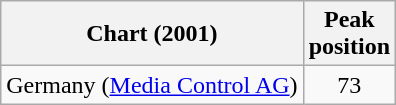<table class="wikitable sortable">
<tr>
<th>Chart (2001)</th>
<th>Peak<br>position</th>
</tr>
<tr>
<td>Germany (<a href='#'>Media Control AG</a>)</td>
<td style="text-align:center;">73</td>
</tr>
</table>
